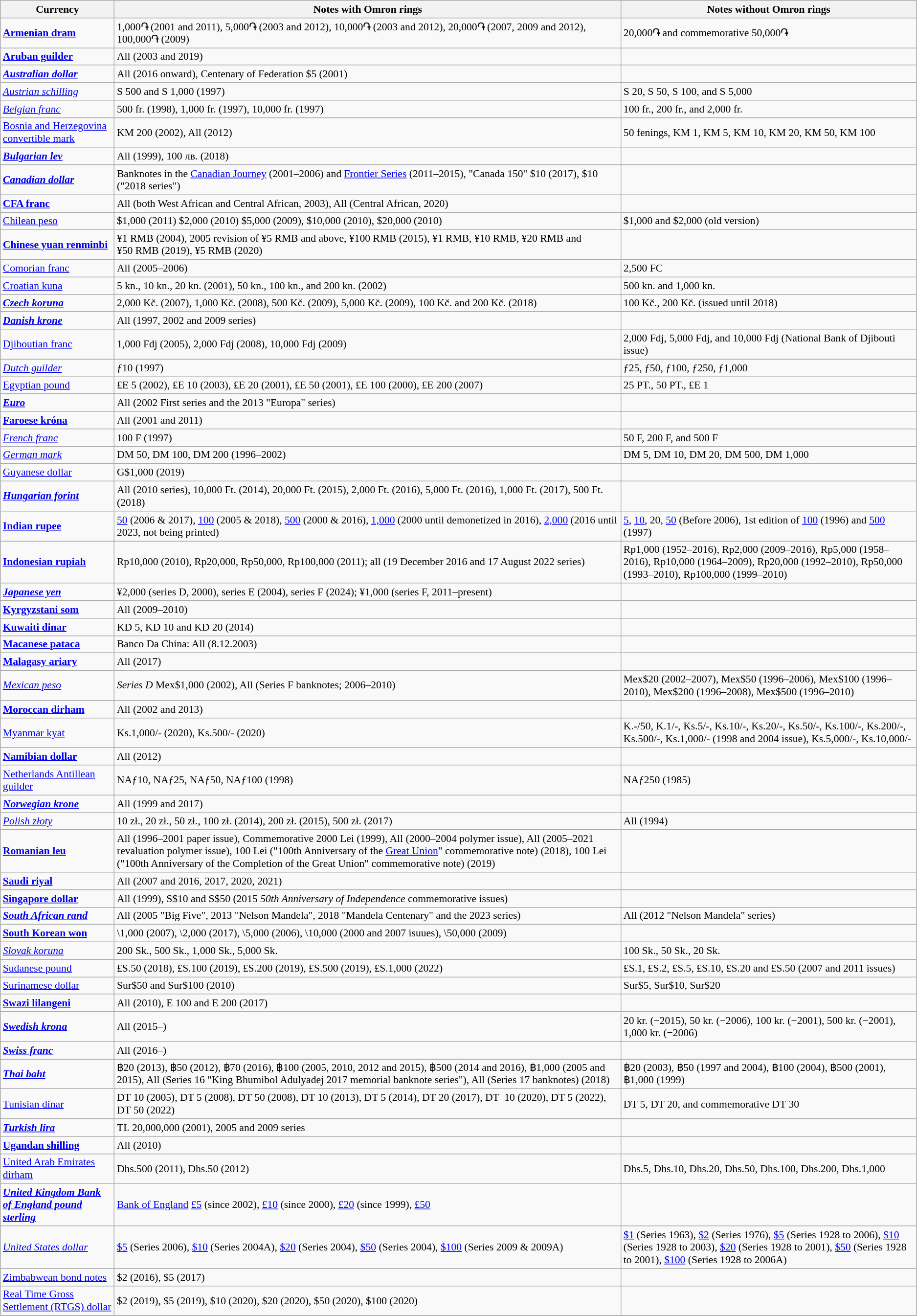<table class="wikitable sticky-header" style="font-size: 90%">
<tr>
<th>Currency</th>
<th>Notes with Omron rings</th>
<th>Notes without Omron rings</th>
</tr>
<tr>
<td><strong><a href='#'>Armenian dram</a></strong></td>
<td>1,000֏ (2001 and 2011), 5,000֏ (2003 and 2012), 10,000֏ (2003 and 2012), 20,000֏ (2007, 2009 and 2012), 100,000֏ (2009)</td>
<td>20,000֏ and commemorative 50,000֏</td>
</tr>
<tr>
<td><strong><a href='#'>Aruban guilder</a></strong></td>
<td>All (2003 and 2019)</td>
<td></td>
</tr>
<tr>
<td><strong><em><a href='#'>Australian dollar</a></em></strong></td>
<td>All (2016 onward), Centenary of Federation $5 (2001)</td>
<td></td>
</tr>
<tr>
<td><em><a href='#'>Austrian schilling</a></em></td>
<td>S 500 and S 1,000 (1997)</td>
<td>S 20, S 50, S 100, and S 5,000</td>
</tr>
<tr>
<td><em><a href='#'>Belgian franc</a></em></td>
<td>500 fr. (1998), 1,000 fr. (1997), 10,000 fr. (1997)</td>
<td>100 fr., 200 fr., and 2,000 fr.</td>
</tr>
<tr>
<td><a href='#'>Bosnia and Herzegovina convertible mark</a></td>
<td>KM 200 (2002), All (2012)</td>
<td>50 fenings, KM 1, KM 5, KM 10, KM 20, KM 50, KM 100</td>
</tr>
<tr>
<td><strong><em><a href='#'>Bulgarian lev</a></em></strong></td>
<td>All (1999), 100 лв. (2018)</td>
<td></td>
</tr>
<tr>
<td><strong><em><a href='#'>Canadian dollar</a></em></strong></td>
<td>Banknotes in the <a href='#'>Canadian Journey</a> (2001–2006) and <a href='#'>Frontier Series</a> (2011–2015), "Canada 150" $10 (2017), $10 ("2018 series")</td>
<td></td>
</tr>
<tr>
<td><strong><a href='#'>CFA franc</a></strong></td>
<td>All (both West African and Central African, 2003), All (Central African, 2020)</td>
<td></td>
</tr>
<tr>
<td><a href='#'>Chilean peso</a></td>
<td>$1,000 (2011) $2,000 (2010) $5,000 (2009), $10,000 (2010), $20,000 (2010)</td>
<td>$1,000 and $2,000 (old version)</td>
</tr>
<tr>
<td><strong><a href='#'>Chinese yuan renminbi</a></strong></td>
<td>¥1 RMB (2004), 2005 revision of ¥5 RMB and above, ¥100 RMB (2015), ¥1 RMB, ¥10 RMB, ¥20 RMB and ¥50 RMB (2019), ¥5 RMB (2020)</td>
<td></td>
</tr>
<tr>
<td><a href='#'>Comorian franc</a></td>
<td>All (2005–2006)</td>
<td>2,500 FC</td>
</tr>
<tr>
<td><a href='#'>Croatian kuna</a></td>
<td>5 kn., 10 kn., 20 kn. (2001), 50 kn., 100 kn., and 200 kn. (2002)</td>
<td>500 kn. and 1,000 kn.</td>
</tr>
<tr>
<td><strong><em><a href='#'>Czech koruna</a></em></strong></td>
<td>2,000 Kč. (2007), 1,000 Kč. (2008), 500 Kč. (2009), 5,000 Kč. (2009), 100 Kč. and 200 Kč. (2018)</td>
<td>100 Kč., 200 Kč. (issued until 2018)</td>
</tr>
<tr>
<td><strong><em><a href='#'>Danish krone</a></em></strong></td>
<td>All (1997, 2002 and 2009 series)</td>
<td></td>
</tr>
<tr>
<td><a href='#'>Djiboutian franc</a></td>
<td>1,000 Fdj (2005), 2,000 Fdj (2008), 10,000 Fdj (2009)</td>
<td>2,000 Fdj, 5,000 Fdj, and 10,000 Fdj (National Bank of Djibouti issue)</td>
</tr>
<tr>
<td><em><a href='#'>Dutch guilder</a></em></td>
<td>ƒ10 (1997)</td>
<td>ƒ25, ƒ50, ƒ100, ƒ250, ƒ1,000</td>
</tr>
<tr>
<td><a href='#'>Egyptian pound</a></td>
<td>£E 5 (2002), £E 10 (2003), £E 20 (2001), £E 50 (2001), £E 100 (2000), £E 200 (2007)</td>
<td>25 PT., 50 PT., £E 1</td>
</tr>
<tr>
<td><strong><em><a href='#'>Euro</a></em></strong></td>
<td>All (2002 First series and the 2013 "Europa" series)</td>
<td></td>
</tr>
<tr>
<td><strong><a href='#'>Faroese króna</a></strong></td>
<td>All (2001 and 2011)</td>
<td></td>
</tr>
<tr>
<td><em><a href='#'>French franc</a></em></td>
<td>100 F (1997)</td>
<td>50 F, 200 F, and 500 F</td>
</tr>
<tr>
<td><em><a href='#'>German mark</a></em></td>
<td>DM 50, DM 100, DM 200 (1996–2002)</td>
<td>DM 5, DM 10, DM 20, DM 500, DM 1,000</td>
</tr>
<tr>
<td><a href='#'>Guyanese dollar</a></td>
<td>G$1,000 (2019)</td>
<td></td>
</tr>
<tr>
<td><strong><em><a href='#'>Hungarian forint</a></em></strong></td>
<td>All (2010 series), 10,000 Ft. (2014), 20,000 Ft. (2015), 2,000 Ft. (2016), 5,000 Ft. (2016), 1,000 Ft. (2017), 500 Ft. (2018)</td>
<td></td>
</tr>
<tr>
<td><strong><a href='#'>Indian rupee</a></strong></td>
<td><a href='#'>50</a> (2006 & 2017), <a href='#'>100</a> (2005 & 2018), <a href='#'>500</a> (2000 & 2016), <a href='#'>1,000</a> (2000 until demonetized in 2016), <a href='#'>2,000</a> (2016 until 2023, not being printed)</td>
<td><a href='#'>5</a>, <a href='#'>10</a>, 20, <a href='#'>50</a> (Before 2006), 1st edition of <a href='#'>100</a> (1996) and <a href='#'>500</a> (1997)</td>
</tr>
<tr>
<td><strong><a href='#'>Indonesian rupiah</a></strong></td>
<td>Rp10,000 (2010), Rp20,000, Rp50,000, Rp100,000 (2011); all (19 December 2016 and 17 August 2022 series)</td>
<td>Rp1,000 (1952–2016), Rp2,000 (2009–2016), Rp5,000 (1958–2016), Rp10,000 (1964–2009), Rp20,000 (1992–2010), Rp50,000 (1993–2010), Rp100,000 (1999–2010)</td>
</tr>
<tr>
<td><strong><em><a href='#'>Japanese yen</a></em></strong></td>
<td>¥2,000 (series D, 2000), series E (2004), series F (2024); ¥1,000 (series F, 2011–present)</td>
<td></td>
</tr>
<tr>
<td><strong><a href='#'>Kyrgyzstani som</a></strong></td>
<td>All (2009–2010)</td>
<td></td>
</tr>
<tr>
<td><strong><a href='#'>Kuwaiti dinar</a></strong></td>
<td>KD 5, KD 10 and KD 20 (2014)</td>
<td></td>
</tr>
<tr>
<td><strong><a href='#'>Macanese pataca</a></strong></td>
<td>Banco Da China: All (8.12.2003)</td>
<td></td>
</tr>
<tr>
<td><strong><a href='#'>Malagasy ariary</a></strong></td>
<td>All (2017)</td>
<td></td>
</tr>
<tr>
<td><em><a href='#'>Mexican peso</a></em></td>
<td><em>Series D</em> Mex$1,000 (2002), All (Series F banknotes; 2006–2010)</td>
<td>Mex$20 (2002–2007), Mex$50 (1996–2006), Mex$100 (1996–2010), Mex$200 (1996–2008), Mex$500 (1996–2010)</td>
</tr>
<tr>
<td><strong><a href='#'>Moroccan dirham</a></strong></td>
<td>All (2002 and 2013)</td>
<td></td>
</tr>
<tr>
<td><a href='#'>Myanmar kyat</a></td>
<td>Ks.1,000/- (2020), Ks.500/- (2020)</td>
<td>K.-/50, K.1/-, Ks.5/-, Ks.10/-, Ks.20/-, Ks.50/-, Ks.100/-, Ks.200/-, Ks.500/-, Ks.1,000/- (1998 and 2004 issue), Ks.5,000/-, Ks.10,000/-</td>
</tr>
<tr>
<td><strong><a href='#'>Namibian dollar</a></strong></td>
<td>All (2012)</td>
<td></td>
</tr>
<tr>
<td><a href='#'>Netherlands Antillean guilder</a></td>
<td>NAƒ10, NAƒ25, NAƒ50, NAƒ100 (1998)</td>
<td>NAƒ250 (1985)</td>
</tr>
<tr>
<td><strong><em><a href='#'>Norwegian krone</a></em></strong></td>
<td>All (1999 and 2017)</td>
<td></td>
</tr>
<tr>
<td><em><a href='#'>Polish złoty</a></em></td>
<td>10 zł., 20 zł., 50 zł., 100 zł. (2014), 200 zł. (2015), 500 zł. (2017)</td>
<td>All (1994)</td>
</tr>
<tr>
<td><strong><a href='#'>Romanian leu</a></strong></td>
<td>All (1996–2001 paper issue), Commemorative 2000 Lei (1999), All (2000–2004 polymer issue), All (2005–2021 revaluation polymer issue), 100 Lei ("100th Anniversary of the <a href='#'>Great Union</a>" commemorative note) (2018), 100 Lei ("100th Anniversary of the Completion of the Great Union" commemorative note) (2019)</td>
<td></td>
</tr>
<tr>
<td><strong><a href='#'>Saudi riyal</a></strong></td>
<td>All (2007 and 2016, 2017, 2020, 2021)</td>
<td></td>
</tr>
<tr>
<td><strong><a href='#'>Singapore dollar</a></strong></td>
<td>All (1999), S$10 and S$50 (2015 <em>50th Anniversary of Independence</em> commemorative issues)</td>
<td></td>
</tr>
<tr>
<td><strong><em><a href='#'>South African rand</a></em></strong></td>
<td>All (2005 "Big Five", 2013 "Nelson Mandela", 2018 "Mandela Centenary" and the 2023 series)</td>
<td>All (2012 "Nelson Mandela" series)</td>
</tr>
<tr>
<td><strong><a href='#'>South Korean won</a></strong></td>
<td>\1,000 (2007), \2,000 (2017), \5,000 (2006), \10,000 (2000 and 2007 isuues), \50,000 (2009)</td>
<td></td>
</tr>
<tr>
<td><em><a href='#'>Slovak koruna</a></em></td>
<td>200 Sk., 500 Sk., 1,000 Sk., 5,000 Sk.</td>
<td>100 Sk., 50 Sk., 20 Sk.</td>
</tr>
<tr>
<td><a href='#'>Sudanese pound</a></td>
<td>£S.50 (2018), £S.100 (2019), £S.200 (2019), £S.500 (2019), £S.1,000 (2022)</td>
<td>£S.1, £S.2, £S.5, £S.10, £S.20 and £S.50 (2007 and 2011 issues)</td>
</tr>
<tr>
<td><a href='#'>Surinamese dollar</a></td>
<td>Sur$50 and Sur$100 (2010)</td>
<td>Sur$5, Sur$10, Sur$20</td>
</tr>
<tr>
<td><strong><a href='#'>Swazi lilangeni</a></strong></td>
<td>All (2010), E 100 and E 200 (2017)</td>
<td></td>
</tr>
<tr>
<td><strong><em><a href='#'>Swedish krona</a></em></strong></td>
<td>All (2015–)</td>
<td>20 kr. (−2015), 50 kr. (−2006), 100 kr. (−2001), 500 kr. (−2001), 1,000 kr. (−2006)</td>
</tr>
<tr>
<td><strong><em><a href='#'>Swiss franc</a></em></strong></td>
<td>All (2016–)</td>
<td></td>
</tr>
<tr>
<td><strong><em><a href='#'>Thai baht</a></em></strong></td>
<td>฿20 (2013), ฿50 (2012), ฿70 (2016), ฿100 (2005, 2010, 2012 and 2015), ฿500 (2014 and 2016), ฿1,000 (2005 and 2015), All (Series 16 "King Bhumibol Adulyadej 2017 memorial banknote series"), All (Series 17 banknotes) (2018)</td>
<td>฿20 (2003), ฿50 (1997 and 2004), ฿100 (2004), ฿500 (2001), ฿1,000 (1999)</td>
</tr>
<tr>
<td><a href='#'>Tunisian dinar</a></td>
<td>DT 10 (2005), DT 5 (2008), DT 50 (2008), DT 10 (2013), DT 5 (2014), DT 20 (2017), DT  10 (2020), DT 5 (2022), DT 50 (2022)</td>
<td>DT 5, DT 20, and commemorative DT 30</td>
</tr>
<tr>
<td><strong><em><a href='#'>Turkish lira</a></em></strong></td>
<td>TL 20,000,000 (2001), 2005 and 2009 series</td>
<td></td>
</tr>
<tr>
<td><strong><a href='#'>Ugandan shilling</a></strong></td>
<td>All (2010)</td>
<td></td>
</tr>
<tr>
<td><a href='#'>United Arab Emirates dirham</a></td>
<td>Dhs.500 (2011), Dhs.50 (2012)</td>
<td>Dhs.5, Dhs.10, Dhs.20, Dhs.50, Dhs.100, Dhs.200, Dhs.1,000</td>
</tr>
<tr>
<td><strong><em><a href='#'>United Kingdom Bank of England pound sterling</a></em></strong></td>
<td><a href='#'>Bank of England</a> <a href='#'>£5</a> (since 2002), <a href='#'>£10</a> (since 2000), <a href='#'>£20</a> (since 1999), <a href='#'>£50</a></td>
<td></td>
</tr>
<tr>
<td><em><a href='#'>United States dollar</a></em></td>
<td><a href='#'>$5</a> (Series 2006), <a href='#'>$10</a> (Series 2004A), <a href='#'>$20</a> (Series 2004), <a href='#'>$50</a> (Series 2004), <a href='#'>$100</a> (Series 2009 & 2009A)</td>
<td><a href='#'>$1</a> (Series 1963), <a href='#'>$2</a> (Series 1976), <a href='#'>$5</a> (Series 1928 to 2006), <a href='#'>$10</a> (Series 1928 to 2003), <a href='#'>$20</a> (Series 1928 to 2001), <a href='#'>$50</a> (Series 1928 to 2001), <a href='#'>$100</a> (Series 1928 to 2006A)</td>
</tr>
<tr>
<td><a href='#'>Zimbabwean bond notes</a></td>
<td>$2 (2016), $5 (2017)</td>
<td></td>
</tr>
<tr>
<td><a href='#'>Real Time Gross Settlement (RTGS) dollar</a></td>
<td>$2 (2019), $5 (2019), $10 (2020), $20 (2020), $50 (2020), $100 (2020)</td>
<td></td>
</tr>
<tr>
</tr>
</table>
